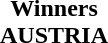<table cellspacing=0 width=100%>
<tr>
<td align=center></td>
</tr>
<tr>
<td align=center><strong>Winners<br>AUSTRIA</strong></td>
</tr>
</table>
